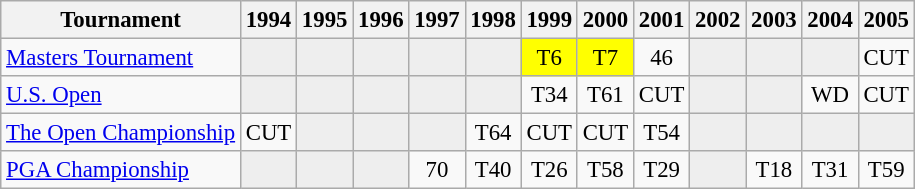<table class="wikitable" style="font-size:95%;text-align:center;">
<tr>
<th>Tournament</th>
<th>1994</th>
<th>1995</th>
<th>1996</th>
<th>1997</th>
<th>1998</th>
<th>1999</th>
<th>2000</th>
<th>2001</th>
<th>2002</th>
<th>2003</th>
<th>2004</th>
<th>2005</th>
</tr>
<tr>
<td align=left><a href='#'>Masters Tournament</a></td>
<td style="background:#eeeeee;"></td>
<td style="background:#eeeeee;"></td>
<td style="background:#eeeeee;"></td>
<td style="background:#eeeeee;"></td>
<td style="background:#eeeeee;"></td>
<td style="background:yellow;">T6</td>
<td style="background:yellow;">T7</td>
<td>46</td>
<td style="background:#eeeeee;"></td>
<td style="background:#eeeeee;"></td>
<td style="background:#eeeeee;"></td>
<td>CUT</td>
</tr>
<tr>
<td align=left><a href='#'>U.S. Open</a></td>
<td style="background:#eeeeee;"></td>
<td style="background:#eeeeee;"></td>
<td style="background:#eeeeee;"></td>
<td style="background:#eeeeee;"></td>
<td style="background:#eeeeee;"></td>
<td>T34</td>
<td>T61</td>
<td>CUT</td>
<td style="background:#eeeeee;"></td>
<td style="background:#eeeeee;"></td>
<td>WD</td>
<td>CUT</td>
</tr>
<tr>
<td align=left><a href='#'>The Open Championship</a></td>
<td>CUT</td>
<td style="background:#eeeeee;"></td>
<td style="background:#eeeeee;"></td>
<td style="background:#eeeeee;"></td>
<td>T64</td>
<td>CUT</td>
<td>CUT</td>
<td>T54</td>
<td style="background:#eeeeee;"></td>
<td style="background:#eeeeee;"></td>
<td style="background:#eeeeee;"></td>
<td style="background:#eeeeee;"></td>
</tr>
<tr>
<td align=left><a href='#'>PGA Championship</a></td>
<td style="background:#eeeeee;"></td>
<td style="background:#eeeeee;"></td>
<td style="background:#eeeeee;"></td>
<td>70</td>
<td>T40</td>
<td>T26</td>
<td>T58</td>
<td>T29</td>
<td style="background:#eeeeee;"></td>
<td>T18</td>
<td>T31</td>
<td>T59</td>
</tr>
</table>
